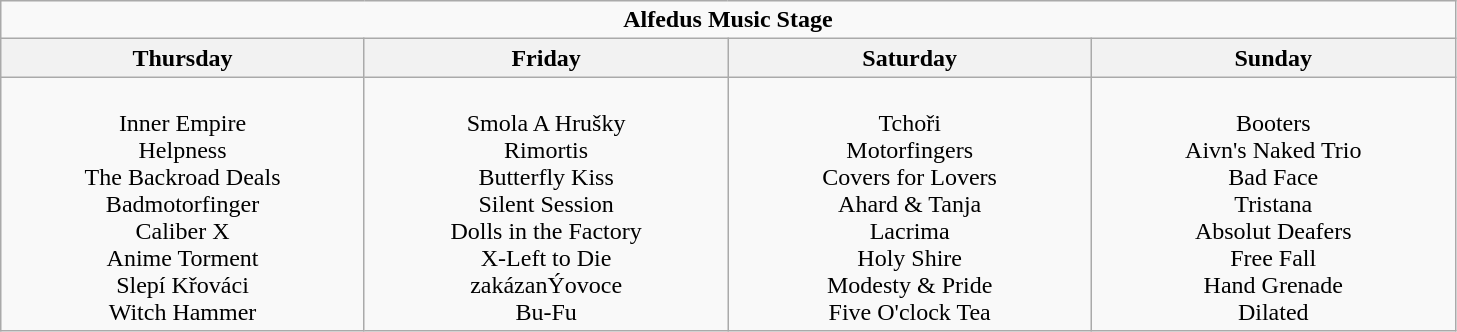<table class="wikitable">
<tr>
<td colspan="4" align="center"><strong>Alfedus Music Stage</strong></td>
</tr>
<tr>
<th>Thursday</th>
<th>Friday</th>
<th>Saturday</th>
<th>Sunday</th>
</tr>
<tr>
<td valign="top" align="center" width=235><br>Inner Empire<br>
Helpness<br>
The Backroad Deals<br>
Badmotorfinger<br>
Caliber X<br>
Anime Torment<br>
Slepí Křováci<br>
Witch Hammer<br></td>
<td valign="top" align="center" width=235><br>Smola A Hrušky<br>
Rimortis<br>
Butterfly Kiss<br>
Silent Session<br>
Dolls in the Factory<br>
X-Left to Die<br>
zakázanÝovoce<br>
Bu-Fu<br></td>
<td valign="top" align="center" width=235><br>Tchoři<br>
Motorfingers<br>
Covers for Lovers<br>
Ahard & Tanja<br>
Lacrima<br>
Holy Shire<br>
Modesty & Pride<br>
Five O'clock Tea<br></td>
<td valign="top" align="center" width=235><br>Booters<br>
Aivn's Naked Trio<br>
Bad Face<br>
Tristana<br>
Absolut Deafers<br>
Free Fall<br>
Hand Grenade<br>
Dilated<br></td>
</tr>
</table>
